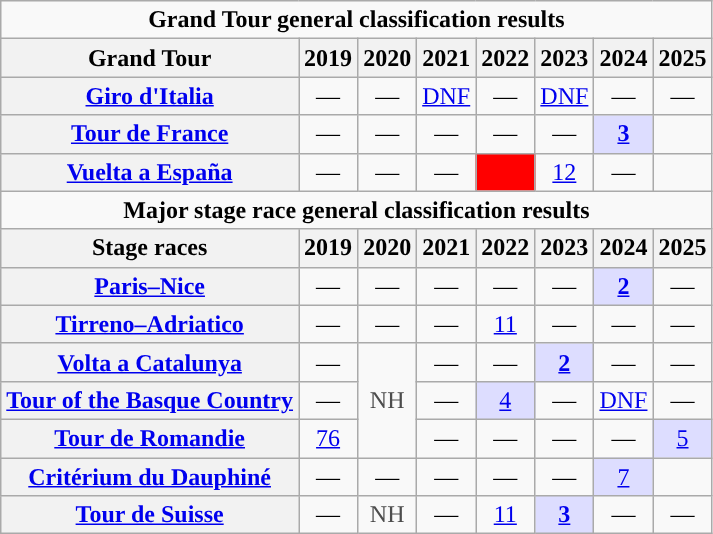<table class="wikitable plainrowheaders">
<tr>
<td colspan=16 align="center"><strong>Grand Tour general classification results</strong></td>
</tr>
<tr>
<th scope="col">Grand Tour</th>
<th scope="col">2019</th>
<th scope="col">2020</th>
<th scope="col">2021</th>
<th scope="col">2022</th>
<th scope="col">2023</th>
<th scope="col">2024</th>
<th scope="col">2025</th>
</tr>
<tr style="text-align:center;">
<th scope="row"> <a href='#'>Giro d'Italia</a></th>
<td>—</td>
<td>—</td>
<td><a href='#'>DNF</a></td>
<td>—</td>
<td><a href='#'>DNF</a></td>
<td>—</td>
<td>—</td>
</tr>
<tr style="text-align:center;">
<th scope="row"> <a href='#'>Tour de France</a></th>
<td>—</td>
<td>—</td>
<td>—</td>
<td>—</td>
<td>—</td>
<td style="background:#ddf;"><a href='#'><strong>3</strong></a></td>
<td></td>
</tr>
<tr style="text-align:center;">
<th scope="row"> <a href='#'>Vuelta a España</a></th>
<td>—</td>
<td>—</td>
<td>—</td>
<td style="background:red;"></td>
<td><a href='#'>12</a></td>
<td>—</td>
<td></td>
</tr>
<tr>
<td colspan=16 align="center"><strong>Major stage race general classification results</strong></td>
</tr>
<tr>
<th scope="col">Stage races</th>
<th scope="col">2019</th>
<th scope="col">2020</th>
<th scope="col">2021</th>
<th scope="col">2022</th>
<th scope="col">2023</th>
<th scope="col">2024</th>
<th scope="col">2025</th>
</tr>
<tr style="text-align:center;">
<th scope="row"> <a href='#'>Paris–Nice</a></th>
<td>—</td>
<td>—</td>
<td>—</td>
<td>—</td>
<td>—</td>
<td style="background:#ddf;"><a href='#'><strong>2</strong></a></td>
<td>—</td>
</tr>
<tr style="text-align:center;">
<th scope="row"> <a href='#'>Tirreno–Adriatico</a></th>
<td>—</td>
<td>—</td>
<td>—</td>
<td><a href='#'>11</a></td>
<td>—</td>
<td>—</td>
<td>—</td>
</tr>
<tr style="text-align:center;">
<th scope="row"> <a href='#'>Volta a Catalunya</a></th>
<td>—</td>
<td style="color:#4d4d4d;" rowspan=3>NH</td>
<td>—</td>
<td>—</td>
<td style="background:#ddf;"><a href='#'><strong>2</strong></a></td>
<td>—</td>
<td>—</td>
</tr>
<tr style="text-align:center;">
<th scope="row"> <a href='#'>Tour of the Basque Country</a></th>
<td>—</td>
<td>—</td>
<td style="background:#ddf;"><a href='#'>4</a></td>
<td>—</td>
<td><a href='#'>DNF</a></td>
<td>—</td>
</tr>
<tr style="text-align:center;">
<th scope="row"> <a href='#'>Tour de Romandie</a></th>
<td><a href='#'>76</a></td>
<td>—</td>
<td>—</td>
<td>—</td>
<td>—</td>
<td style="background:#ddf;"><a href='#'>5</a></td>
</tr>
<tr style="text-align:center;">
<th scope="row"> <a href='#'>Critérium du Dauphiné</a></th>
<td>—</td>
<td>—</td>
<td>—</td>
<td>—</td>
<td>—</td>
<td style="background:#ddf;"><a href='#'>7</a></td>
<td></td>
</tr>
<tr align="center">
<th scope="row"> <a href='#'>Tour de Suisse</a></th>
<td>—</td>
<td style="color:#4d4d4d;">NH</td>
<td>—</td>
<td><a href='#'>11</a></td>
<td style="background:#ddf;"><a href='#'><strong>3</strong></a></td>
<td>—</td>
<td>—</td>
</tr>
</table>
